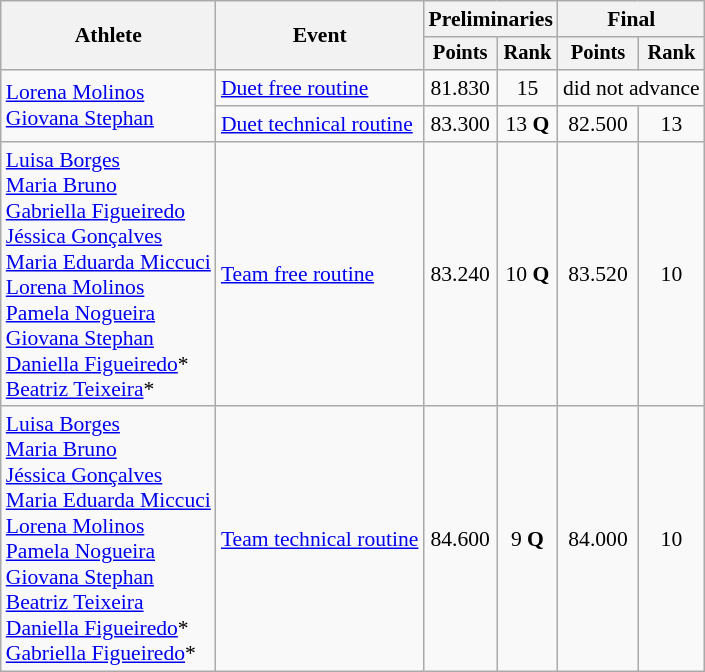<table class=wikitable style="font-size:90%">
<tr>
<th rowspan="2">Athlete</th>
<th rowspan="2">Event</th>
<th colspan="2">Preliminaries</th>
<th colspan="2">Final</th>
</tr>
<tr style="font-size:95%">
<th>Points</th>
<th>Rank</th>
<th>Points</th>
<th>Rank</th>
</tr>
<tr align=center>
<td align=left rowspan=2><a href='#'>Lorena Molinos</a><br><a href='#'>Giovana Stephan</a></td>
<td align=left><a href='#'>Duet free routine</a></td>
<td>81.830</td>
<td>15</td>
<td colspan=2>did not advance</td>
</tr>
<tr align=center>
<td align=left><a href='#'>Duet technical routine</a></td>
<td>83.300</td>
<td>13 <strong>Q</strong></td>
<td>82.500</td>
<td>13</td>
</tr>
<tr align=center>
<td align=left><a href='#'>Luisa Borges</a><br><a href='#'>Maria Bruno</a><br><a href='#'>Gabriella Figueiredo</a><br><a href='#'>Jéssica Gonçalves</a><br><a href='#'>Maria Eduarda Miccuci</a><br><a href='#'>Lorena Molinos</a><br><a href='#'>Pamela Nogueira</a><br><a href='#'>Giovana Stephan</a><br><a href='#'>Daniella Figueiredo</a>*<br><a href='#'>Beatriz Teixeira</a>*</td>
<td align=left><a href='#'>Team free routine</a></td>
<td>83.240</td>
<td>10 <strong>Q</strong></td>
<td>83.520</td>
<td>10</td>
</tr>
<tr align=center>
<td align=left><a href='#'>Luisa Borges</a><br><a href='#'>Maria Bruno</a><br><a href='#'>Jéssica Gonçalves</a><br><a href='#'>Maria Eduarda Miccuci</a><br><a href='#'>Lorena Molinos</a><br><a href='#'>Pamela Nogueira</a><br><a href='#'>Giovana Stephan</a><br><a href='#'>Beatriz Teixeira</a><br><a href='#'>Daniella Figueiredo</a>*<br><a href='#'>Gabriella Figueiredo</a>*</td>
<td align=left><a href='#'>Team technical routine</a></td>
<td>84.600</td>
<td>9 <strong>Q</strong></td>
<td>84.000</td>
<td>10</td>
</tr>
</table>
